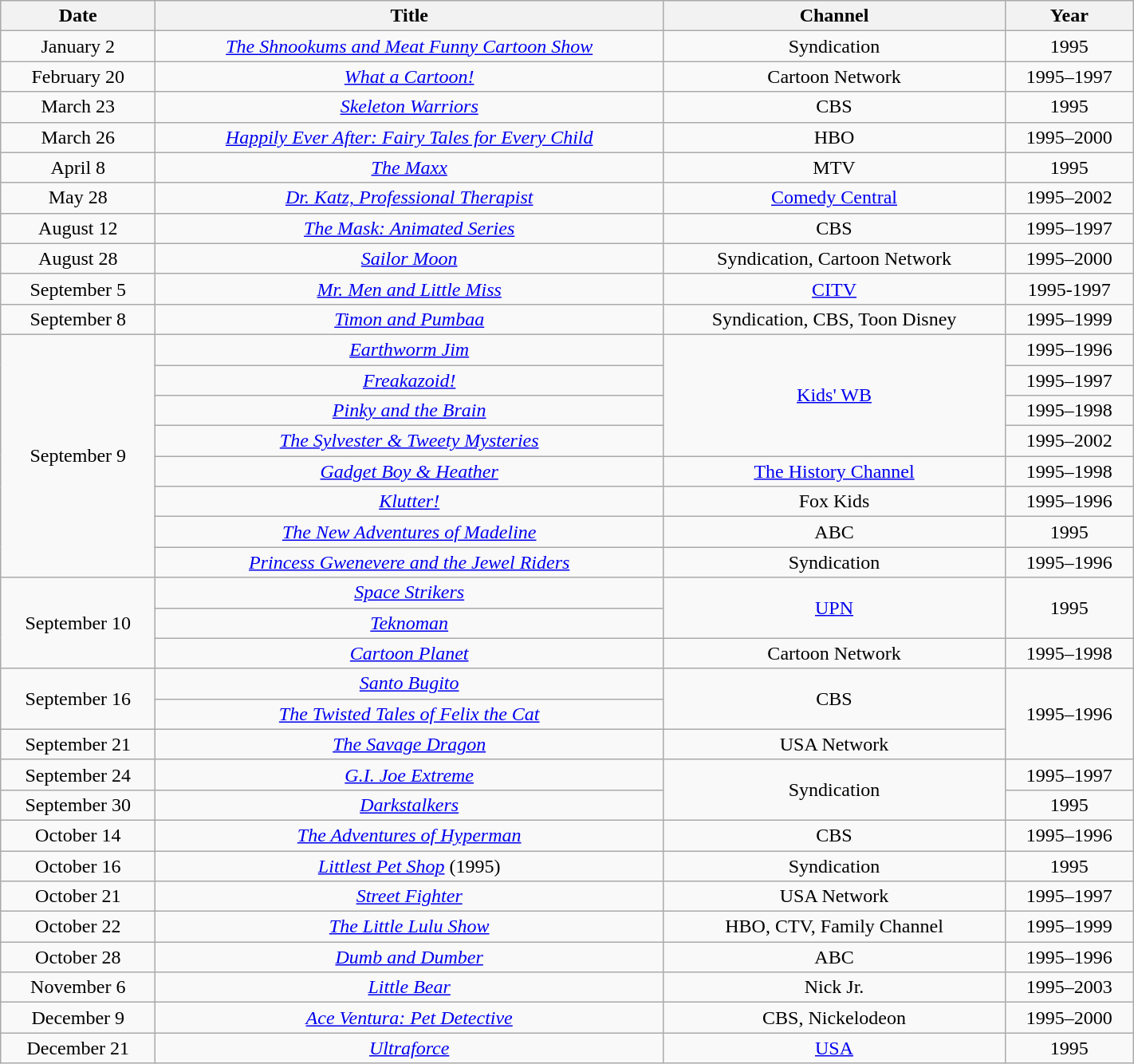<table class="wikitable sortable" style="text-align: center" width="75%">
<tr>
<th scope="col">Date</th>
<th scope="col">Title</th>
<th scope="col">Channel</th>
<th scope="col">Year</th>
</tr>
<tr>
<td>January 2</td>
<td><em><a href='#'>The Shnookums and Meat Funny Cartoon Show</a></em></td>
<td>Syndication</td>
<td>1995</td>
</tr>
<tr>
<td>February 20</td>
<td><em><a href='#'>What a Cartoon!</a></em></td>
<td>Cartoon Network</td>
<td>1995–1997</td>
</tr>
<tr>
<td>March 23</td>
<td><em><a href='#'>Skeleton Warriors</a></em></td>
<td>CBS</td>
<td>1995</td>
</tr>
<tr>
<td>March 26</td>
<td><em><a href='#'>Happily Ever After: Fairy Tales for Every Child</a></em></td>
<td>HBO</td>
<td>1995–2000</td>
</tr>
<tr>
<td>April 8</td>
<td><em><a href='#'>The Maxx</a></em></td>
<td>MTV</td>
<td>1995</td>
</tr>
<tr>
<td>May 28</td>
<td><em><a href='#'>Dr. Katz, Professional Therapist</a></em></td>
<td><a href='#'>Comedy Central</a></td>
<td>1995–2002</td>
</tr>
<tr>
<td>August 12</td>
<td><em><a href='#'>The Mask: Animated Series</a></em></td>
<td>CBS</td>
<td>1995–1997</td>
</tr>
<tr>
<td>August 28</td>
<td><em><a href='#'>Sailor Moon</a></em></td>
<td>Syndication, Cartoon Network</td>
<td>1995–2000</td>
</tr>
<tr>
<td>September 5</td>
<td><em><a href='#'>Mr. Men and Little Miss</a></em></td>
<td><a href='#'>CITV</a></td>
<td>1995-1997</td>
</tr>
<tr>
<td>September 8</td>
<td><em><a href='#'>Timon and Pumbaa</a></em></td>
<td>Syndication, CBS, Toon Disney</td>
<td>1995–1999</td>
</tr>
<tr>
<td rowspan=8>September 9</td>
<td><em><a href='#'>Earthworm Jim</a></em></td>
<td rowspan=4><a href='#'>Kids' WB</a></td>
<td>1995–1996</td>
</tr>
<tr>
<td><em><a href='#'>Freakazoid!</a></em></td>
<td>1995–1997</td>
</tr>
<tr>
<td><em><a href='#'>Pinky and the Brain</a></em></td>
<td>1995–1998</td>
</tr>
<tr>
<td><em><a href='#'>The Sylvester & Tweety Mysteries</a></em></td>
<td>1995–2002</td>
</tr>
<tr>
<td><em><a href='#'>Gadget Boy & Heather</a></em></td>
<td><a href='#'>The History Channel</a></td>
<td>1995–1998</td>
</tr>
<tr>
<td><em><a href='#'>Klutter!</a></em></td>
<td>Fox Kids</td>
<td>1995–1996</td>
</tr>
<tr>
<td><em><a href='#'>The New Adventures of Madeline</a></em></td>
<td>ABC</td>
<td>1995</td>
</tr>
<tr>
<td><em><a href='#'>Princess Gwenevere and the Jewel Riders</a></em></td>
<td>Syndication</td>
<td>1995–1996</td>
</tr>
<tr>
<td rowspan=3>September 10</td>
<td><em><a href='#'>Space Strikers</a></em></td>
<td rowspan=2><a href='#'>UPN</a></td>
<td rowspan=2>1995</td>
</tr>
<tr>
<td><em><a href='#'>Teknoman</a></em></td>
</tr>
<tr>
<td><em><a href='#'>Cartoon Planet</a></em></td>
<td>Cartoon Network</td>
<td>1995–1998</td>
</tr>
<tr>
<td rowspan=2>September 16</td>
<td><em><a href='#'>Santo Bugito</a></em></td>
<td rowspan=2>CBS</td>
<td rowspan=3>1995–1996</td>
</tr>
<tr>
<td><em><a href='#'>The Twisted Tales of Felix the Cat</a></em></td>
</tr>
<tr>
<td>September 21</td>
<td><em><a href='#'>The Savage Dragon</a></em></td>
<td>USA Network</td>
</tr>
<tr>
<td>September 24</td>
<td><em><a href='#'>G.I. Joe Extreme</a></em></td>
<td rowspan=2>Syndication</td>
<td>1995–1997</td>
</tr>
<tr>
<td>September 30</td>
<td><em><a href='#'>Darkstalkers</a></em></td>
<td>1995</td>
</tr>
<tr>
<td>October 14</td>
<td><em><a href='#'>The Adventures of Hyperman</a></em></td>
<td>CBS</td>
<td>1995–1996</td>
</tr>
<tr>
<td>October 16</td>
<td><em><a href='#'>Littlest Pet Shop</a></em> (1995)</td>
<td>Syndication</td>
<td>1995</td>
</tr>
<tr>
<td>October 21</td>
<td><em><a href='#'>Street Fighter</a></em></td>
<td>USA Network</td>
<td>1995–1997</td>
</tr>
<tr>
<td>October 22</td>
<td><em><a href='#'>The Little Lulu Show</a></em></td>
<td>HBO, CTV, Family Channel</td>
<td>1995–1999</td>
</tr>
<tr>
<td>October 28</td>
<td><em><a href='#'>Dumb and Dumber</a></em></td>
<td>ABC</td>
<td>1995–1996</td>
</tr>
<tr>
<td>November 6</td>
<td><em><a href='#'>Little Bear</a></em></td>
<td>Nick Jr.</td>
<td>1995–2003</td>
</tr>
<tr>
<td>December 9</td>
<td><em><a href='#'>Ace Ventura: Pet Detective</a></em></td>
<td>CBS, Nickelodeon</td>
<td>1995–2000</td>
</tr>
<tr>
<td>December 21</td>
<td><em><a href='#'>Ultraforce</a></em></td>
<td><a href='#'>USA</a></td>
<td>1995</td>
</tr>
</table>
